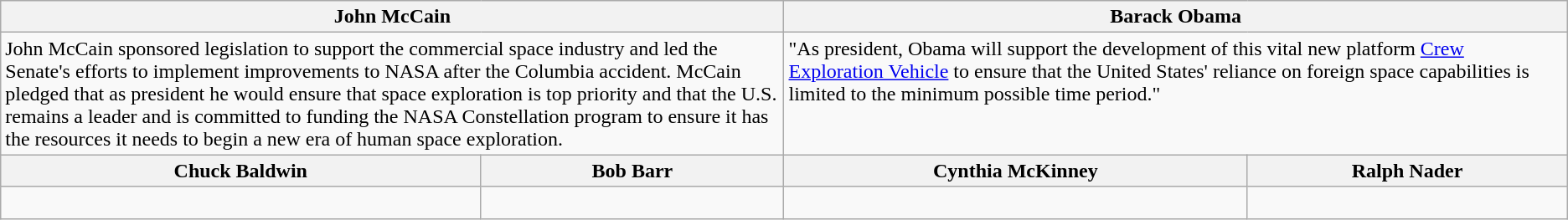<table class="wikitable">
<tr>
<th colspan="2">John McCain</th>
<th colspan="2">Barack Obama</th>
</tr>
<tr valign="top">
<td colspan="2" width="50%">John McCain sponsored legislation to support the commercial space industry and led the Senate's efforts to implement improvements to NASA after the Columbia accident.  McCain pledged that as president he would ensure that space exploration is top priority and that the U.S. remains a leader and is committed to funding the NASA Constellation program to ensure it has the resources it needs to begin a new era of human space exploration.</td>
<td colspan="2" width="50%">"As president, Obama will support the development of this vital new platform <a href='#'>Crew Exploration Vehicle</a> to ensure that the United States' reliance on foreign space capabilities is limited to the minimum possible time period."</td>
</tr>
<tr>
<th>Chuck Baldwin</th>
<th>Bob Barr</th>
<th>Cynthia McKinney</th>
<th>Ralph Nader</th>
</tr>
<tr valign="top">
<td> </td>
<td></td>
<td></td>
<td></td>
</tr>
</table>
